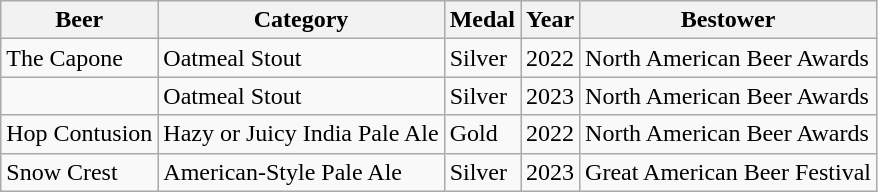<table class="wikitable">
<tr>
<th>Beer</th>
<th>Category</th>
<th>Medal</th>
<th>Year</th>
<th>Bestower</th>
</tr>
<tr>
<td>The Capone</td>
<td>Oatmeal Stout</td>
<td>Silver</td>
<td>2022</td>
<td>North American Beer Awards</td>
</tr>
<tr>
<td></td>
<td>Oatmeal Stout</td>
<td>Silver</td>
<td>2023</td>
<td>North American Beer Awards</td>
</tr>
<tr>
<td>Hop Contusion</td>
<td>Hazy or Juicy India Pale Ale</td>
<td>Gold</td>
<td>2022</td>
<td>North American Beer Awards</td>
</tr>
<tr>
<td>Snow Crest</td>
<td>American-Style Pale Ale</td>
<td>Silver</td>
<td>2023</td>
<td>Great American Beer Festival</td>
</tr>
</table>
